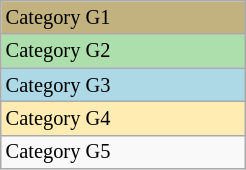<table class="wikitable" style="font-size:85%;" width=13%>
<tr bgcolor=#C2B280>
<td>Category G1</td>
</tr>
<tr bgcolor="#ADDFAD">
<td>Category G2</td>
</tr>
<tr bgcolor="lightblue">
<td>Category G3</td>
</tr>
<tr bgcolor=#ffecb2>
<td>Category G4</td>
</tr>
<tr>
<td>Category G5</td>
</tr>
</table>
